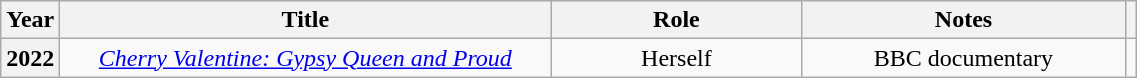<table class="wikitable plainrowheaders" style="text-align:center;">
<tr>
<th scope="col">Year</th>
<th scope="col" style="width: 20em; class="unsortable">Title</th>
<th scope="col" style="width: 10em; class="unsortable">Role</th>
<th scope="col" style="width: 13em; class="unsortable">Notes</th>
<th scope="col" class="unsortable"></th>
</tr>
<tr>
<th scope="row">2022</th>
<td><em><a href='#'>Cherry Valentine: Gypsy Queen and Proud</a></em></td>
<td>Herself</td>
<td>BBC documentary</td>
<td style="text-align: center;"></td>
</tr>
</table>
